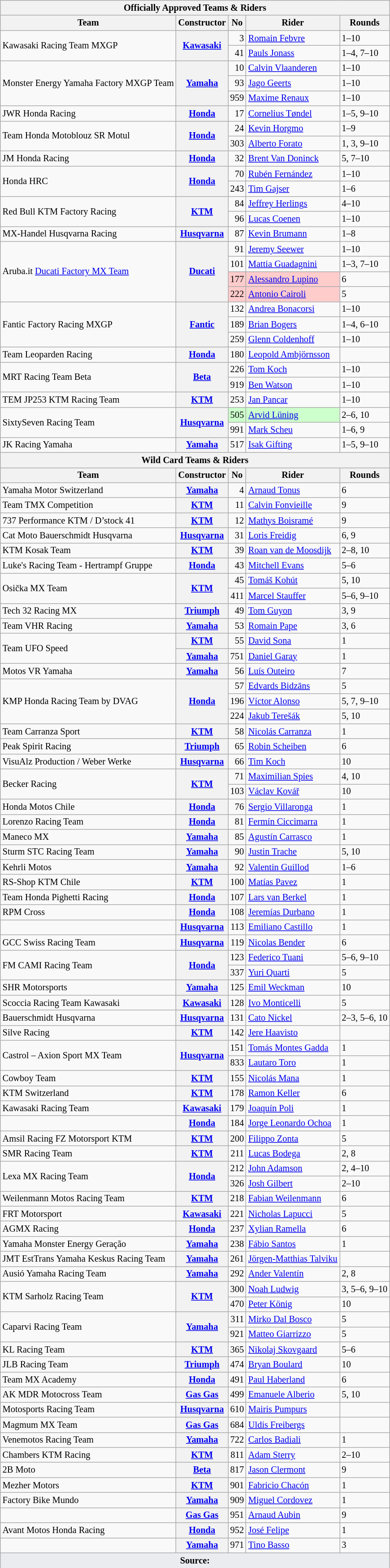<table class="wikitable" style="font-size: 85%;">
<tr>
<th colspan=5><strong>Officially Approved Teams & Riders</strong></th>
</tr>
<tr>
<th>Team</th>
<th>Constructor</th>
<th>No</th>
<th>Rider</th>
<th>Rounds</th>
</tr>
<tr>
<td rowspan=2>Kawasaki Racing Team MXGP</td>
<th rowspan=2><a href='#'>Kawasaki</a></th>
<td align="right">3</td>
<td> <a href='#'>Romain Febvre</a></td>
<td>1–10</td>
</tr>
<tr>
<td align="right">41</td>
<td> <a href='#'>Pauls Jonass</a></td>
<td>1–4, 7–10</td>
</tr>
<tr>
<td rowspan=3>Monster Energy Yamaha Factory MXGP Team</td>
<th rowspan=3><a href='#'>Yamaha</a></th>
<td align="right">10</td>
<td> <a href='#'>Calvin Vlaanderen</a></td>
<td>1–10</td>
</tr>
<tr>
<td align="right">93</td>
<td> <a href='#'>Jago Geerts</a></td>
<td>1–10</td>
</tr>
<tr>
<td align="right">959</td>
<td> <a href='#'>Maxime Renaux</a></td>
<td>1–10</td>
</tr>
<tr>
<td>JWR Honda Racing</td>
<th><a href='#'>Honda</a></th>
<td align="right">17</td>
<td> <a href='#'>Cornelius Tøndel</a></td>
<td>1–5, 9–10</td>
</tr>
<tr>
<td rowspan=2>Team Honda Motoblouz SR Motul</td>
<th rowspan=2><a href='#'>Honda</a></th>
<td align="right">24</td>
<td> <a href='#'>Kevin Horgmo</a></td>
<td>1–9</td>
</tr>
<tr>
<td align="right">303</td>
<td> <a href='#'>Alberto Forato</a></td>
<td>1, 3, 9–10</td>
</tr>
<tr>
<td>JM Honda Racing</td>
<th><a href='#'>Honda</a></th>
<td align="right">32</td>
<td> <a href='#'>Brent Van Doninck</a></td>
<td>5, 7–10</td>
</tr>
<tr>
<td rowspan=2>Honda HRC</td>
<th rowspan=2><a href='#'>Honda</a></th>
<td align="right">70</td>
<td> <a href='#'>Rubén Fernández</a></td>
<td>1–10</td>
</tr>
<tr>
<td align="right">243</td>
<td> <a href='#'>Tim Gajser</a></td>
<td>1–6</td>
</tr>
<tr>
<td rowspan="2">Red Bull KTM Factory Racing</td>
<th rowspan="2"><a href='#'>KTM</a></th>
<td align="right">84</td>
<td> <a href='#'>Jeffrey Herlings</a></td>
<td>4–10</td>
</tr>
<tr>
<td align="right">96</td>
<td> <a href='#'>Lucas Coenen</a></td>
<td>1–10</td>
</tr>
<tr>
<td>MX-Handel Husqvarna Racing</td>
<th><a href='#'>Husqvarna</a></th>
<td align="right">87</td>
<td> <a href='#'>Kevin Brumann</a></td>
<td>1–8</td>
</tr>
<tr>
<td rowspan=4>Aruba.it <a href='#'>Ducati Factory MX Team</a></td>
<th rowspan=4><a href='#'>Ducati</a></th>
<td align="right">91</td>
<td> <a href='#'>Jeremy Seewer</a></td>
<td>1–10</td>
</tr>
<tr>
<td align="right">101</td>
<td> <a href='#'>Mattia Guadagnini</a></td>
<td>1–3, 7–10</td>
</tr>
<tr>
<td style="background:#ffcccc;" align="right">177</td>
<td style="background:#ffcccc;"> <a href='#'>Alessandro Lupino</a></td>
<td>6</td>
</tr>
<tr>
<td style="background:#ffcccc;" align="right">222</td>
<td style="background:#ffcccc;"> <a href='#'>Antonio Cairoli</a></td>
<td>5</td>
</tr>
<tr>
<td rowspan=3>Fantic Factory Racing MXGP</td>
<th rowspan=3><a href='#'>Fantic</a></th>
<td align="right">132</td>
<td> <a href='#'>Andrea Bonacorsi</a></td>
<td>1–10</td>
</tr>
<tr>
<td align="right">189</td>
<td> <a href='#'>Brian Bogers</a></td>
<td>1–4, 6–10</td>
</tr>
<tr>
<td align="right">259</td>
<td> <a href='#'>Glenn Coldenhoff</a></td>
<td>1–10</td>
</tr>
<tr>
<td>Team Leoparden Racing</td>
<th><a href='#'>Honda</a></th>
<td align="right">180</td>
<td> <a href='#'>Leopold Ambjörnsson</a></td>
<td></td>
</tr>
<tr>
<td rowspan=2>MRT Racing Team Beta</td>
<th rowspan=2><a href='#'>Beta</a></th>
<td align="right">226</td>
<td> <a href='#'>Tom Koch</a></td>
<td>1–10</td>
</tr>
<tr>
<td align="right">919</td>
<td> <a href='#'>Ben Watson</a></td>
<td>1–10</td>
</tr>
<tr>
<td>TEM JP253 KTM Racing Team</td>
<th><a href='#'>KTM</a></th>
<td align="right">253</td>
<td> <a href='#'>Jan Pancar</a></td>
<td>1–10</td>
</tr>
<tr>
<td rowspan=2>SixtySeven Racing Team</td>
<th rowspan=2><a href='#'>Husqvarna</a></th>
<td style="background:#ccffcc;" align="right">505</td>
<td style="background:#ccffcc;"> <a href='#'>Arvid Lüning</a></td>
<td>2–6, 10</td>
</tr>
<tr>
<td align="right">991</td>
<td> <a href='#'>Mark Scheu</a></td>
<td>1–6, 9</td>
</tr>
<tr>
<td>JK Racing Yamaha</td>
<th><a href='#'>Yamaha</a></th>
<td align="right">517</td>
<td> <a href='#'>Isak Gifting</a></td>
<td>1–5, 9–10</td>
</tr>
<tr>
<th colspan=5><strong>Wild Card Teams & Riders</strong></th>
</tr>
<tr>
<th>Team</th>
<th>Constructor</th>
<th>No</th>
<th>Rider</th>
<th>Rounds</th>
</tr>
<tr>
<td>Yamaha Motor Switzerland</td>
<th><a href='#'>Yamaha</a></th>
<td align="right">4</td>
<td> <a href='#'>Arnaud Tonus</a></td>
<td>6</td>
</tr>
<tr>
<td>Team TMX Competition</td>
<th><a href='#'>KTM</a></th>
<td align="right">11</td>
<td> <a href='#'>Calvin Fonvieille</a></td>
<td>9</td>
</tr>
<tr>
<td>737 Performance KTM / D’stock 41</td>
<th><a href='#'>KTM</a></th>
<td align="right">12</td>
<td> <a href='#'>Mathys Boisramé</a></td>
<td>9</td>
</tr>
<tr>
<td>Cat Moto Bauerschmidt Husqvarna</td>
<th><a href='#'>Husqvarna</a></th>
<td align="right">31</td>
<td> <a href='#'>Loris Freidig</a></td>
<td>6, 9</td>
</tr>
<tr>
<td>KTM Kosak Team</td>
<th><a href='#'>KTM</a></th>
<td align="right">39</td>
<td> <a href='#'>Roan van de Moosdijk</a></td>
<td>2–8, 10</td>
</tr>
<tr>
<td>Luke's Racing Team - Hertrampf Gruppe</td>
<th><a href='#'>Honda</a></th>
<td align="right">43</td>
<td> <a href='#'>Mitchell Evans</a></td>
<td>5–6</td>
</tr>
<tr>
<td rowspan=2>Osička MX Team</td>
<th rowspan=2><a href='#'>KTM</a></th>
<td align="right">45</td>
<td> <a href='#'>Tomáš Kohút</a></td>
<td>5, 10</td>
</tr>
<tr>
<td align="right">411</td>
<td> <a href='#'>Marcel Stauffer</a></td>
<td>5–6, 9–10</td>
</tr>
<tr>
<td>Tech 32 Racing MX</td>
<th><a href='#'>Triumph</a></th>
<td align="right">49</td>
<td> <a href='#'>Tom Guyon</a></td>
<td>3, 9</td>
</tr>
<tr>
<td>Team VHR Racing</td>
<th><a href='#'>Yamaha</a></th>
<td align="right">53</td>
<td> <a href='#'>Romain Pape</a></td>
<td>3, 6</td>
</tr>
<tr>
<td rowspan=2>Team UFO Speed</td>
<th><a href='#'>KTM</a></th>
<td align="right">55</td>
<td> <a href='#'>David Sona</a></td>
<td>1</td>
</tr>
<tr>
<th><a href='#'>Yamaha</a></th>
<td align="right">751</td>
<td> <a href='#'>Daniel Garay</a></td>
<td>1</td>
</tr>
<tr>
<td>Motos VR Yamaha</td>
<th><a href='#'>Yamaha</a></th>
<td align="right">56</td>
<td> <a href='#'>Luís Outeiro</a></td>
<td>7</td>
</tr>
<tr>
<td rowspan=3>KMP Honda Racing Team by DVAG</td>
<th rowspan=3><a href='#'>Honda</a></th>
<td align="right">57</td>
<td> <a href='#'>Edvards Bidzāns</a></td>
<td>5</td>
</tr>
<tr>
<td align="right">196</td>
<td> <a href='#'>Víctor Alonso</a></td>
<td>5, 7, 9–10</td>
</tr>
<tr>
<td align="right">224</td>
<td> <a href='#'>Jakub Terešák</a></td>
<td>5, 10</td>
</tr>
<tr>
<td>Team Carranza Sport</td>
<th><a href='#'>KTM</a></th>
<td align="right">58</td>
<td> <a href='#'>Nicolás Carranza</a></td>
<td>1</td>
</tr>
<tr>
<td>Peak Spirit Racing</td>
<th><a href='#'>Triumph</a></th>
<td align="right">65</td>
<td> <a href='#'>Robin Scheiben</a></td>
<td>6</td>
</tr>
<tr>
<td>VisuAlz Production / Weber Werke</td>
<th><a href='#'>Husqvarna</a></th>
<td align="right">66</td>
<td> <a href='#'>Tim Koch</a></td>
<td>10</td>
</tr>
<tr>
<td rowspan=2>Becker Racing</td>
<th rowspan=2><a href='#'>KTM</a></th>
<td align="right">71</td>
<td> <a href='#'>Maximilian Spies</a></td>
<td>4, 10</td>
</tr>
<tr>
<td align="right">103</td>
<td> <a href='#'>Václav Kovář</a></td>
<td>10</td>
</tr>
<tr>
<td>Honda Motos Chile</td>
<th><a href='#'>Honda</a></th>
<td align="right">76</td>
<td> <a href='#'>Sergio Villaronga</a></td>
<td>1</td>
</tr>
<tr>
<td>Lorenzo Racing Team</td>
<th><a href='#'>Honda</a></th>
<td align="right">81</td>
<td> <a href='#'>Fermín Ciccimarra</a></td>
<td>1</td>
</tr>
<tr>
<td>Maneco MX</td>
<th><a href='#'>Yamaha</a></th>
<td align="right">85</td>
<td> <a href='#'>Agustín Carrasco</a></td>
<td>1</td>
</tr>
<tr>
<td>Sturm STC Racing Team</td>
<th><a href='#'>Yamaha</a></th>
<td align="right">90</td>
<td> <a href='#'>Justin Trache</a></td>
<td>5, 10</td>
</tr>
<tr>
<td>Kehrli Motos</td>
<th><a href='#'>Yamaha</a></th>
<td align="right">92</td>
<td> <a href='#'>Valentin Guillod</a></td>
<td>1–6</td>
</tr>
<tr>
<td>RS-Shop KTM Chile</td>
<th><a href='#'>KTM</a></th>
<td align="right">100</td>
<td> <a href='#'>Matías Pavez</a></td>
<td>1</td>
</tr>
<tr>
<td>Team Honda Pighetti Racing</td>
<th><a href='#'>Honda</a></th>
<td align="right">107</td>
<td> <a href='#'>Lars van Berkel</a></td>
<td>1</td>
</tr>
<tr>
<td>RPM Cross</td>
<th><a href='#'>Honda</a></th>
<td align="right">108</td>
<td> <a href='#'>Jeremías Durbano</a></td>
<td>1</td>
</tr>
<tr>
<td></td>
<th><a href='#'>Husqvarna</a></th>
<td align="right">113</td>
<td> <a href='#'>Emiliano Castillo</a></td>
<td>1</td>
</tr>
<tr>
<td>GCC Swiss Racing Team</td>
<th><a href='#'>Husqvarna</a></th>
<td align="right">119</td>
<td> <a href='#'>Nicolas Bender</a></td>
<td>6</td>
</tr>
<tr>
<td rowspan=2>FM CAMI Racing Team</td>
<th rowspan=2><a href='#'>Honda</a></th>
<td align="right">123</td>
<td> <a href='#'>Federico Tuani</a></td>
<td>5–6, 9–10</td>
</tr>
<tr>
<td align="right">337</td>
<td> <a href='#'>Yuri Quarti</a></td>
<td>5</td>
</tr>
<tr>
<td>SHR Motorsports</td>
<th><a href='#'>Yamaha</a></th>
<td align="right">125</td>
<td> <a href='#'>Emil Weckman</a></td>
<td>10</td>
</tr>
<tr>
<td>Scoccia Racing Team Kawasaki</td>
<th><a href='#'>Kawasaki</a></th>
<td align="right">128</td>
<td> <a href='#'>Ivo Monticelli</a></td>
<td>5</td>
</tr>
<tr>
<td>Bauerschmidt Husqvarna</td>
<th><a href='#'>Husqvarna</a></th>
<td align="right">131</td>
<td> <a href='#'>Cato Nickel</a></td>
<td>2–3, 5–6, 10</td>
</tr>
<tr>
<td>Silve Racing</td>
<th><a href='#'>KTM</a></th>
<td align="right">142</td>
<td> <a href='#'>Jere Haavisto</a></td>
<td></td>
</tr>
<tr>
<td rowspan=2>Castrol – Axion Sport MX Team</td>
<th rowspan=2><a href='#'>Husqvarna</a></th>
<td align="right">151</td>
<td> <a href='#'>Tomás Montes Gadda</a></td>
<td>1</td>
</tr>
<tr>
<td align="right">833</td>
<td> <a href='#'>Lautaro Toro</a></td>
<td>1</td>
</tr>
<tr>
<td>Cowboy Team</td>
<th><a href='#'>KTM</a></th>
<td align="right">155</td>
<td> <a href='#'>Nicolás Mana</a></td>
<td>1</td>
</tr>
<tr>
<td>KTM Switzerland</td>
<th><a href='#'>KTM</a></th>
<td align="right">178</td>
<td> <a href='#'>Ramon Keller</a></td>
<td>6</td>
</tr>
<tr>
<td>Kawasaki Racing Team</td>
<th><a href='#'>Kawasaki</a></th>
<td align="right">179</td>
<td> <a href='#'>Joaquín Poli</a></td>
<td>1</td>
</tr>
<tr>
<td></td>
<th><a href='#'>Honda</a></th>
<td align="right">184</td>
<td> <a href='#'>Jorge Leonardo Ochoa</a></td>
<td>1</td>
</tr>
<tr>
<td>Amsil Racing FZ Motorsport KTM</td>
<th><a href='#'>KTM</a></th>
<td align="right">200</td>
<td> <a href='#'>Filippo Zonta</a></td>
<td>5</td>
</tr>
<tr>
<td>SMR Racing Team</td>
<th><a href='#'>KTM</a></th>
<td align="right">211</td>
<td> <a href='#'>Lucas Bodega</a></td>
<td>2, 8</td>
</tr>
<tr>
<td rowspan=2>Lexa MX Racing Team</td>
<th rowspan=2><a href='#'>Honda</a></th>
<td align="right">212</td>
<td> <a href='#'>John Adamson</a></td>
<td>2, 4–10</td>
</tr>
<tr>
<td align="right">326</td>
<td> <a href='#'>Josh Gilbert</a></td>
<td>2–10</td>
</tr>
<tr>
<td>Weilenmann Motos Racing Team</td>
<th><a href='#'>KTM</a></th>
<td align="right">218</td>
<td> <a href='#'>Fabian Weilenmann</a></td>
<td>6</td>
</tr>
<tr>
<td>FRT Motorsport</td>
<th><a href='#'>Kawasaki</a></th>
<td align="right">221</td>
<td> <a href='#'>Nicholas Lapucci</a></td>
<td>5</td>
</tr>
<tr>
<td>AGMX Racing</td>
<th><a href='#'>Honda</a></th>
<td align="right">237</td>
<td> <a href='#'>Xylian Ramella</a></td>
<td>6</td>
</tr>
<tr>
<td>Yamaha Monster Energy Geração</td>
<th><a href='#'>Yamaha</a></th>
<td align="right">238</td>
<td> <a href='#'>Fábio Santos</a></td>
<td>1</td>
</tr>
<tr>
<td>JMT EstTrans Yamaha Keskus Racing Team</td>
<th><a href='#'>Yamaha</a></th>
<td align="right">261</td>
<td> <a href='#'>Jörgen-Matthias Talviku</a></td>
<td></td>
</tr>
<tr>
<td>Ausió Yamaha Racing Team</td>
<th><a href='#'>Yamaha</a></th>
<td align="right">292</td>
<td> <a href='#'>Ander Valentín</a></td>
<td>2, 8</td>
</tr>
<tr>
<td rowspan=2>KTM Sarholz Racing Team</td>
<th rowspan=2><a href='#'>KTM</a></th>
<td align="right">300</td>
<td> <a href='#'>Noah Ludwig</a></td>
<td>3, 5–6, 9–10</td>
</tr>
<tr>
<td align="right">470</td>
<td> <a href='#'>Peter König</a></td>
<td>10</td>
</tr>
<tr>
<td rowspan=2>Caparvi Racing Team</td>
<th rowspan=2><a href='#'>Yamaha</a></th>
<td align="right">311</td>
<td> <a href='#'>Mirko Dal Bosco</a></td>
<td>5</td>
</tr>
<tr>
<td align="right">921</td>
<td> <a href='#'>Matteo Giarrizzo</a></td>
<td>5</td>
</tr>
<tr>
<td>KL Racing Team</td>
<th><a href='#'>KTM</a></th>
<td align="right">365</td>
<td> <a href='#'>Nikolaj Skovgaard</a></td>
<td>5–6</td>
</tr>
<tr>
<td>JLB Racing Team</td>
<th><a href='#'>Triumph</a></th>
<td align="right">474</td>
<td> <a href='#'>Bryan Boulard</a></td>
<td>10</td>
</tr>
<tr>
<td>Team MX Academy</td>
<th><a href='#'>Honda</a></th>
<td align="right">491</td>
<td> <a href='#'>Paul Haberland</a></td>
<td>6</td>
</tr>
<tr>
<td>AK MDR Motocross Team</td>
<th><a href='#'>Gas Gas</a></th>
<td align="right">499</td>
<td> <a href='#'>Emanuele Alberio</a></td>
<td>5, 10</td>
</tr>
<tr>
<td>Motosports Racing Team</td>
<th><a href='#'>Husqvarna</a></th>
<td align="right">610</td>
<td> <a href='#'>Mairis Pumpurs</a></td>
<td></td>
</tr>
<tr>
<td>Magmum MX Team</td>
<th><a href='#'>Gas Gas</a></th>
<td align="right">684</td>
<td> <a href='#'>Uldis Freibergs</a></td>
<td></td>
</tr>
<tr>
<td>Venemotos Racing Team</td>
<th><a href='#'>Yamaha</a></th>
<td align="right">722</td>
<td> <a href='#'>Carlos Badiali</a></td>
<td>1</td>
</tr>
<tr>
<td>Chambers KTM Racing</td>
<th><a href='#'>KTM</a></th>
<td align="right">811</td>
<td> <a href='#'>Adam Sterry</a></td>
<td>2–10</td>
</tr>
<tr>
<td>2B Moto</td>
<th><a href='#'>Beta</a></th>
<td align="right">817</td>
<td> <a href='#'>Jason Clermont</a></td>
<td>9</td>
</tr>
<tr>
<td>Mezher Motors</td>
<th><a href='#'>KTM</a></th>
<td align="right">901</td>
<td> <a href='#'>Fabricio Chacón</a></td>
<td>1</td>
</tr>
<tr>
<td>Factory Bike Mundo</td>
<th><a href='#'>Yamaha</a></th>
<td align="right">909</td>
<td> <a href='#'>Miguel Cordovez</a></td>
<td>1</td>
</tr>
<tr>
<td></td>
<th><a href='#'>Gas Gas</a></th>
<td align="right">951</td>
<td> <a href='#'>Arnaud Aubin</a></td>
<td>9</td>
</tr>
<tr>
<td>Avant Motos Honda Racing</td>
<th><a href='#'>Honda</a></th>
<td align="right">952</td>
<td> <a href='#'>José Felipe</a></td>
<td>1</td>
</tr>
<tr>
<td></td>
<th><a href='#'>Yamaha</a></th>
<td align="right">971</td>
<td> <a href='#'>Tino Basso</a></td>
<td>3</td>
</tr>
<tr class="sortbottom">
<td colspan=5 align="bottom" style="background-color:#EAECF0; text-align:center"><strong>Source:</strong></td>
</tr>
</table>
